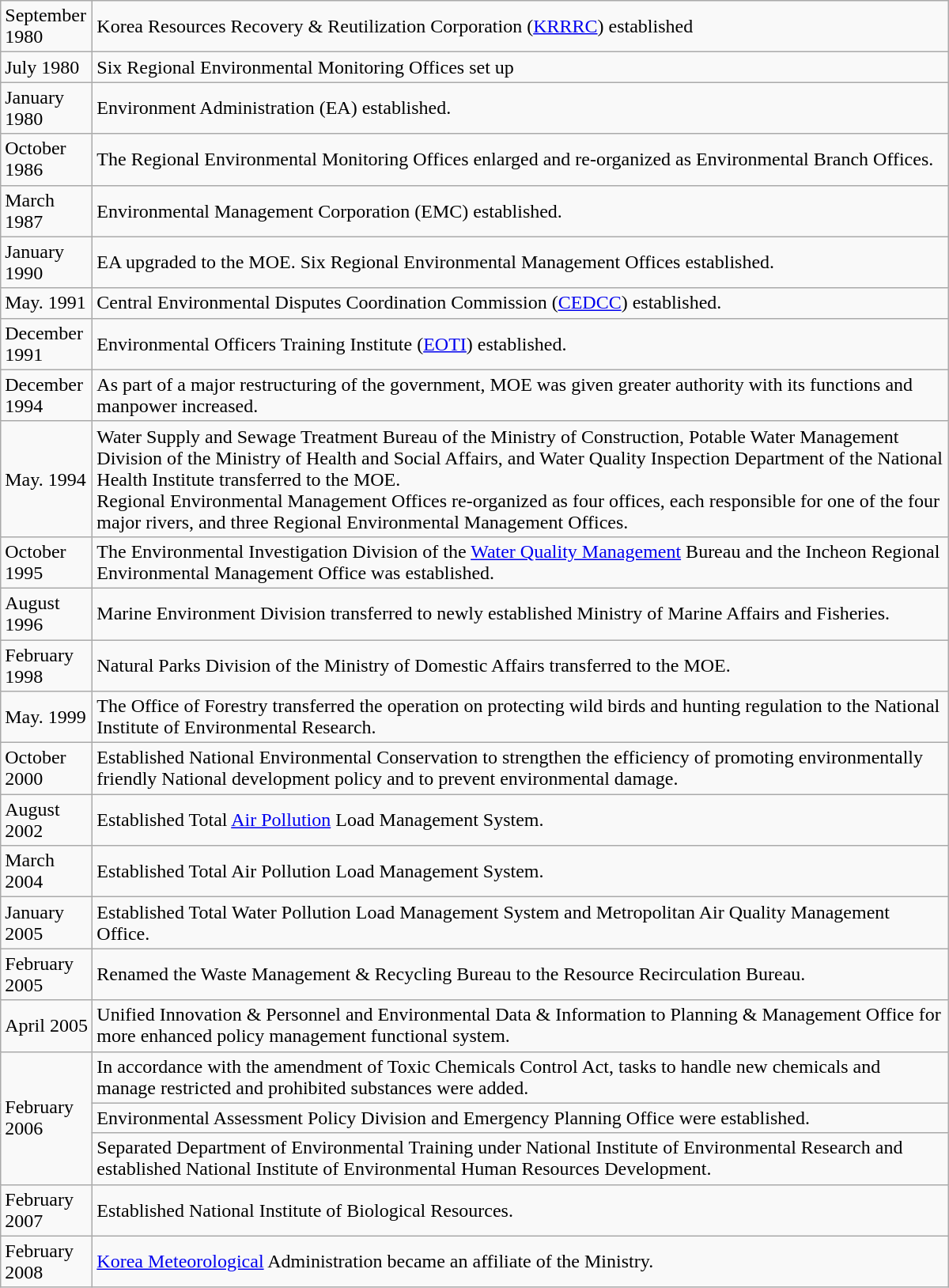<table class="wikitable" width="800" align="center">
<tr>
<td width="70">September  1980</td>
<td>Korea Resources Recovery & Reutilization Corporation (<a href='#'>KRRRC</a>) established</td>
</tr>
<tr>
<td>July  1980</td>
<td>Six Regional Environmental Monitoring Offices set up</td>
</tr>
<tr>
<td>January  1980</td>
<td>Environment Administration (EA) established.</td>
</tr>
<tr>
<td>October  1986</td>
<td>The Regional Environmental Monitoring Offices enlarged and re-organized as Environmental Branch Offices.</td>
</tr>
<tr>
<td>March  1987</td>
<td>Environmental Management Corporation (EMC) established.</td>
</tr>
<tr>
<td>January  1990</td>
<td>EA upgraded to the MOE. Six Regional Environmental Management Offices established.</td>
</tr>
<tr>
<td>May. 1991</td>
<td>Central Environmental Disputes Coordination Commission (<a href='#'>CEDCC</a>) established.</td>
</tr>
<tr>
<td>December  1991</td>
<td>Environmental Officers Training Institute (<a href='#'>EOTI</a>) established.</td>
</tr>
<tr>
<td>December  1994</td>
<td>As part of a major restructuring of the government, MOE was given greater authority with its functions and manpower increased.</td>
</tr>
<tr>
<td>May. 1994</td>
<td>Water Supply and Sewage Treatment Bureau of the Ministry of Construction, Potable Water Management Division of the Ministry of Health and Social Affairs, and Water Quality Inspection Department of the National Health Institute transferred to the MOE.<br>Regional Environmental Management Offices re-organized as four offices, each responsible for one of the four major rivers, and three Regional Environmental Management Offices.</td>
</tr>
<tr>
<td>October  1995</td>
<td>The Environmental Investigation Division of the <a href='#'>Water Quality Management</a> Bureau and the Incheon Regional Environmental Management Office was established.</td>
</tr>
<tr>
<td>August  1996</td>
<td>Marine Environment Division transferred to newly established Ministry of Marine Affairs and Fisheries.</td>
</tr>
<tr>
<td>February  1998</td>
<td>Natural Parks Division of the Ministry of Domestic Affairs transferred to the MOE.</td>
</tr>
<tr>
<td>May. 1999</td>
<td>The Office of Forestry transferred the operation on protecting wild birds and hunting regulation to the National Institute of Environmental Research.</td>
</tr>
<tr>
<td>October  2000</td>
<td>Established National Environmental Conservation to strengthen the efficiency of promoting environmentally friendly National development policy and to prevent environmental damage.</td>
</tr>
<tr>
<td>August  2002</td>
<td>Established Total <a href='#'>Air Pollution</a> Load Management System.</td>
</tr>
<tr>
<td>March  2004</td>
<td>Established Total Air Pollution Load Management System.</td>
</tr>
<tr>
<td>January  2005</td>
<td>Established Total Water Pollution Load Management System and Metropolitan Air Quality Management Office.</td>
</tr>
<tr>
<td>February  2005</td>
<td>Renamed the Waste Management & Recycling Bureau to the Resource Recirculation Bureau.</td>
</tr>
<tr>
<td>April  2005</td>
<td>Unified Innovation & Personnel and Environmental Data & Information to Planning & Management Office for more enhanced policy management functional system.</td>
</tr>
<tr>
<td rowspan="3">February  2006</td>
<td>In accordance with the amendment of Toxic Chemicals Control Act, tasks to handle new chemicals and manage restricted and prohibited substances were added.</td>
</tr>
<tr>
<td>Environmental Assessment Policy Division and Emergency Planning Office were established.</td>
</tr>
<tr>
<td>Separated Department of Environmental Training under National Institute of Environmental Research and established National Institute of Environmental Human Resources Development.</td>
</tr>
<tr>
<td>February  2007</td>
<td>Established National Institute of Biological Resources.</td>
</tr>
<tr>
<td>February  2008</td>
<td><a href='#'>Korea Meteorological</a> Administration became an affiliate of the Ministry.</td>
</tr>
</table>
